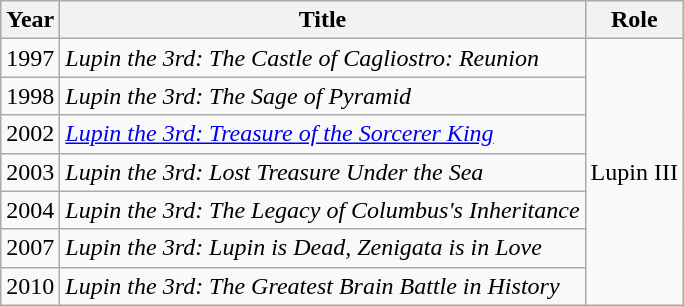<table class="wikitable">
<tr>
<th>Year</th>
<th>Title</th>
<th>Role</th>
</tr>
<tr>
<td>1997</td>
<td><em>Lupin the 3rd: The Castle of Cagliostro: Reunion</em></td>
<td rowspan="7">Lupin III</td>
</tr>
<tr>
<td>1998</td>
<td><em>Lupin the 3rd: The Sage of Pyramid</em></td>
</tr>
<tr>
<td>2002</td>
<td><em><a href='#'>Lupin the 3rd: Treasure of the Sorcerer King</a></em></td>
</tr>
<tr>
<td>2003</td>
<td><em>Lupin the 3rd: Lost Treasure Under the Sea</em></td>
</tr>
<tr>
<td>2004</td>
<td><em>Lupin the 3rd: The Legacy of Columbus's Inheritance</em></td>
</tr>
<tr>
<td>2007</td>
<td><em>Lupin the 3rd: Lupin is Dead, Zenigata is in Love</em></td>
</tr>
<tr>
<td>2010</td>
<td><em>Lupin the 3rd: The Greatest Brain Battle in History</em></td>
</tr>
</table>
